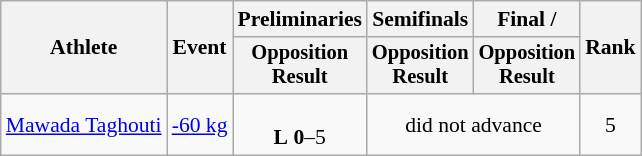<table class="wikitable" style="font-size:90%;">
<tr>
<th rowspan=2>Athlete</th>
<th rowspan=2>Event</th>
<th>Preliminaries</th>
<th>Semifinals</th>
<th>Final / </th>
<th rowspan=2>Rank</th>
</tr>
<tr style="font-size:95%">
<th>Opposition<br>Result</th>
<th>Opposition<br>Result</th>
<th>Opposition<br>Result</th>
</tr>
<tr align=center>
<td align=left><a href='#'>Mawada Taghouti</a></td>
<td align=left><a href='#'>-60 kg</a></td>
<td><br><strong>L</strong> <strong>0</strong>–5</td>
<td colspan=2>did not advance</td>
<td>5</td>
</tr>
</table>
